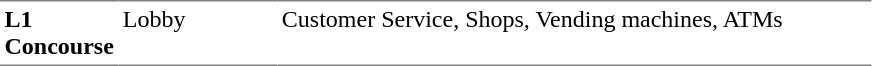<table table border=0 cellspacing=0 cellpadding=3>
<tr>
<td style="border-bottom:solid 1px gray; border-top:solid 1px gray;" valign=top width=50><strong>L1<br>Concourse</strong></td>
<td style="border-bottom:solid 1px gray; border-top:solid 1px gray;" valign=top width=100>Lobby</td>
<td style="border-bottom:solid 1px gray; border-top:solid 1px gray;" valign=top width=390>Customer Service, Shops, Vending machines, ATMs</td>
</tr>
</table>
